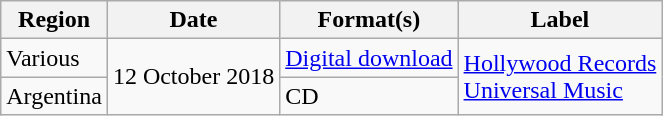<table class="wikitable">
<tr>
<th>Region</th>
<th>Date</th>
<th>Format(s)</th>
<th>Label</th>
</tr>
<tr>
<td>Various</td>
<td rowspan="2">12 October 2018</td>
<td><a href='#'>Digital download</a></td>
<td rowspan="2"><a href='#'>Hollywood Records</a><br><a href='#'>Universal Music</a></td>
</tr>
<tr>
<td>Argentina</td>
<td>CD</td>
</tr>
</table>
